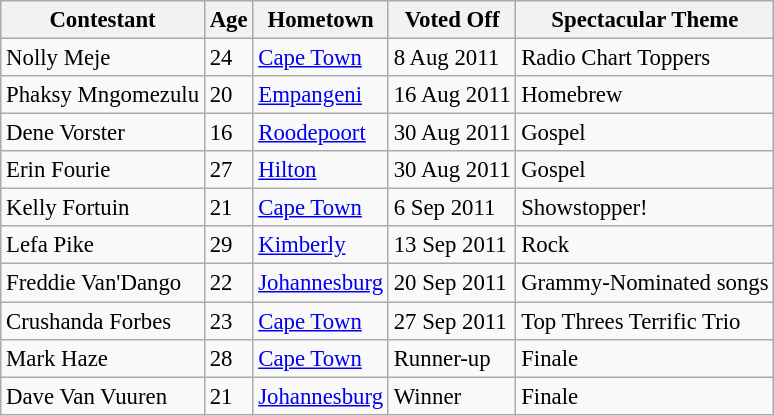<table class="wikitable" style="font-size:95%;">
<tr>
<th>Contestant</th>
<th>Age</th>
<th>Hometown</th>
<th>Voted Off</th>
<th>Spectacular Theme</th>
</tr>
<tr>
<td>Nolly Meje</td>
<td>24</td>
<td><a href='#'>Cape Town</a></td>
<td>8 Aug 2011</td>
<td>Radio Chart Toppers</td>
</tr>
<tr>
<td>Phaksy Mngomezulu</td>
<td>20</td>
<td><a href='#'>Empangeni</a></td>
<td>16 Aug 2011</td>
<td>Homebrew</td>
</tr>
<tr>
<td>Dene Vorster</td>
<td>16</td>
<td><a href='#'>Roodepoort</a></td>
<td>30 Aug 2011</td>
<td>Gospel</td>
</tr>
<tr>
<td>Erin Fourie</td>
<td>27</td>
<td><a href='#'>Hilton</a></td>
<td>30 Aug 2011</td>
<td>Gospel</td>
</tr>
<tr>
<td>Kelly Fortuin</td>
<td>21</td>
<td><a href='#'>Cape Town</a></td>
<td>6 Sep 2011</td>
<td>Showstopper!</td>
</tr>
<tr>
<td>Lefa Pike</td>
<td>29</td>
<td><a href='#'>Kimberly</a></td>
<td>13 Sep 2011</td>
<td>Rock</td>
</tr>
<tr>
<td>Freddie Van'Dango</td>
<td>22</td>
<td><a href='#'>Johannesburg</a></td>
<td>20 Sep 2011</td>
<td>Grammy-Nominated songs</td>
</tr>
<tr>
<td>Crushanda Forbes</td>
<td>23</td>
<td><a href='#'>Cape Town</a></td>
<td>27 Sep 2011</td>
<td>Top Threes Terrific Trio</td>
</tr>
<tr>
<td>Mark Haze</td>
<td>28</td>
<td><a href='#'>Cape Town</a></td>
<td>Runner-up</td>
<td>Finale</td>
</tr>
<tr>
<td>Dave Van Vuuren</td>
<td>21</td>
<td><a href='#'>Johannesburg</a></td>
<td>Winner</td>
<td>Finale</td>
</tr>
</table>
